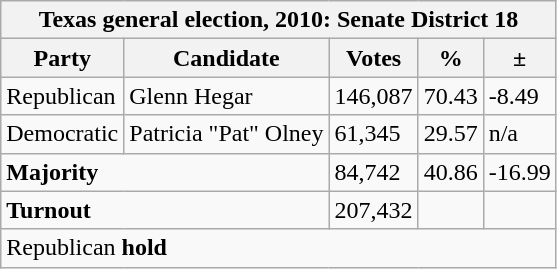<table class="wikitable">
<tr>
<th colspan="5">Texas general election, 2010: Senate District 18</th>
</tr>
<tr>
<th>Party</th>
<th>Candidate</th>
<th>Votes</th>
<th>%</th>
<th>±</th>
</tr>
<tr>
<td>Republican</td>
<td>Glenn Hegar</td>
<td>146,087</td>
<td>70.43</td>
<td>-8.49</td>
</tr>
<tr>
<td>Democratic</td>
<td>Patricia "Pat" Olney</td>
<td>61,345</td>
<td>29.57</td>
<td>n/a</td>
</tr>
<tr>
<td colspan="2"><strong>Majority</strong></td>
<td>84,742</td>
<td>40.86</td>
<td>-16.99</td>
</tr>
<tr>
<td colspan="2"><strong>Turnout</strong></td>
<td>207,432</td>
<td></td>
<td></td>
</tr>
<tr>
<td colspan="5">Republican <strong>hold</strong></td>
</tr>
</table>
